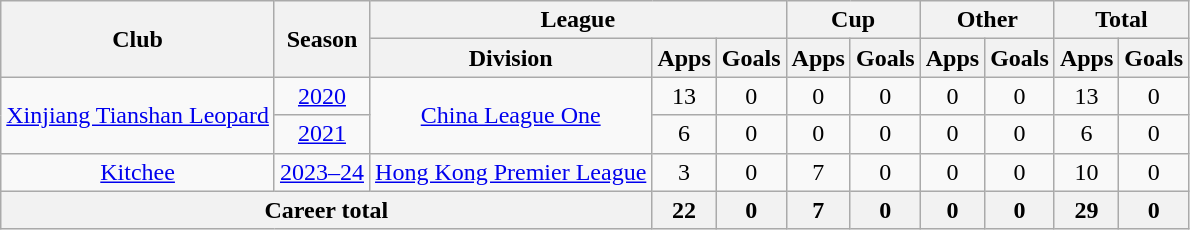<table class="wikitable" style="text-align: center">
<tr>
<th rowspan="2">Club</th>
<th rowspan="2">Season</th>
<th colspan="3">League</th>
<th colspan="2">Cup</th>
<th colspan="2">Other</th>
<th colspan="2">Total</th>
</tr>
<tr>
<th>Division</th>
<th>Apps</th>
<th>Goals</th>
<th>Apps</th>
<th>Goals</th>
<th>Apps</th>
<th>Goals</th>
<th>Apps</th>
<th>Goals</th>
</tr>
<tr>
<td rowspan="2"><a href='#'>Xinjiang Tianshan Leopard</a></td>
<td><a href='#'>2020</a></td>
<td rowspan="2"><a href='#'>China League One</a></td>
<td>13</td>
<td>0</td>
<td>0</td>
<td>0</td>
<td>0</td>
<td>0</td>
<td>13</td>
<td>0</td>
</tr>
<tr>
<td><a href='#'>2021</a></td>
<td>6</td>
<td>0</td>
<td>0</td>
<td>0</td>
<td>0</td>
<td>0</td>
<td>6</td>
<td>0</td>
</tr>
<tr>
<td><a href='#'>Kitchee</a></td>
<td><a href='#'>2023–24</a></td>
<td><a href='#'>Hong Kong Premier League</a></td>
<td>3</td>
<td>0</td>
<td>7</td>
<td>0</td>
<td>0</td>
<td>0</td>
<td>10</td>
<td>0</td>
</tr>
<tr>
<th colspan="3">Career total</th>
<th>22</th>
<th>0</th>
<th>7</th>
<th>0</th>
<th>0</th>
<th>0</th>
<th>29</th>
<th>0</th>
</tr>
</table>
